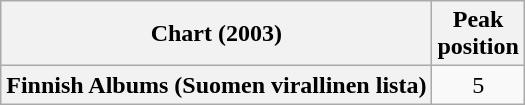<table class="wikitable plainrowheaders sortable">
<tr>
<th>Chart (2003)</th>
<th>Peak<br>position</th>
</tr>
<tr>
<th scope="row">Finnish Albums (Suomen virallinen lista)</th>
<td align="center">5</td>
</tr>
</table>
